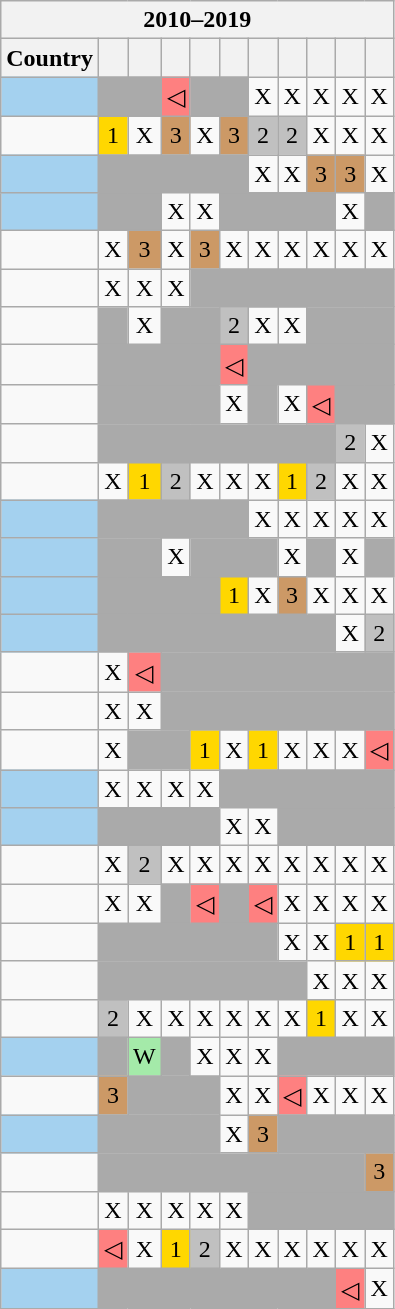<table class="wikitable collapsible" style="text-align:center">
<tr>
<th colspan=11>2010–2019</th>
</tr>
<tr>
<th>Country</th>
<th></th>
<th></th>
<th></th>
<th></th>
<th></th>
<th></th>
<th></th>
<th></th>
<th></th>
<th></th>
</tr>
<tr>
<td bgcolor="#A4D1EF"></td>
<td bgcolor="#AAA" colspan=2></td>
<td bgcolor="#FE8080">◁</td>
<td bgcolor="#AAA" colspan=2></td>
<td>Х</td>
<td>Х</td>
<td>X</td>
<td>X</td>
<td>X</td>
</tr>
<tr>
<td></td>
<td style="background:gold">1</td>
<td>Х</td>
<td style="background:#C96">3</td>
<td>Х</td>
<td style="background:#C96">3</td>
<td style="background:silver">2</td>
<td style="background:silver">2</td>
<td>X</td>
<td>X</td>
<td>X</td>
</tr>
<tr>
<td bgcolor="#A4D1EF"></td>
<td bgcolor="#AAA" colspan=5></td>
<td>Х</td>
<td>Х</td>
<td style="background:#C96">3</td>
<td style="background:#C96">3</td>
<td>X</td>
</tr>
<tr>
<td bgcolor="#A4D1EF"></td>
<td bgcolor="#AAA" colspan=2></td>
<td>Х</td>
<td>Х</td>
<td bgcolor="#AAA" colspan=4></td>
<td>X</td>
<td bgcolor="#AAA"></td>
</tr>
<tr>
<td></td>
<td>Х</td>
<td style="background:#C96">3</td>
<td>Х</td>
<td style="background:#C96">3</td>
<td>Х</td>
<td>Х</td>
<td>Х</td>
<td>X</td>
<td>X</td>
<td>X</td>
</tr>
<tr>
<td></td>
<td>Х</td>
<td>Х</td>
<td>Х</td>
<td bgcolor="#AAA" colspan=7></td>
</tr>
<tr>
<td></td>
<td bgcolor="#AAA"></td>
<td>Х</td>
<td bgcolor="#AAA" colspan=2></td>
<td style="background:silver">2</td>
<td>Х</td>
<td>Х</td>
<td bgcolor="#AAA" colspan=3></td>
</tr>
<tr>
<td></td>
<td bgcolor="#AAA" colspan=4></td>
<td bgcolor="#FE8080">◁</td>
<td bgcolor="#AAA" colspan=5></td>
</tr>
<tr>
<td></td>
<td bgcolor="#AAA" colspan=4></td>
<td>Х</td>
<td bgcolor="#AAA"></td>
<td>Х</td>
<td style="background:#FE8080">◁</td>
<td bgcolor="#AAA" colspan=2></td>
</tr>
<tr>
<td></td>
<td bgcolor="#AAA" colspan=8></td>
<td style="background:silver">2</td>
<td>X</td>
</tr>
<tr>
<td></td>
<td>Х</td>
<td style="background:gold">1</td>
<td style="background:silver">2</td>
<td>Х</td>
<td>Х</td>
<td>Х</td>
<td style="background:gold">1</td>
<td style="background:silver">2</td>
<td>X</td>
<td>X</td>
</tr>
<tr>
<td bgcolor="#A4D1EF"></td>
<td bgcolor="#AAA" colspan=5></td>
<td>Х</td>
<td>Х</td>
<td>X</td>
<td>X</td>
<td>X</td>
</tr>
<tr>
<td bgcolor="#A4D1EF"></td>
<td bgcolor="#AAA" colspan=2></td>
<td>Х</td>
<td bgcolor="#AAA" colspan=3></td>
<td>Х</td>
<td bgcolor="#AAA"></td>
<td>X</td>
<td bgcolor="#AAA"></td>
</tr>
<tr>
<td bgcolor="#A4D1EF"></td>
<td bgcolor="#AAA" colspan=4></td>
<td style="background:gold">1</td>
<td>Х</td>
<td style="background:#C96">3</td>
<td>X</td>
<td>X</td>
<td>X</td>
</tr>
<tr>
<td bgcolor="#A4D1EF"></td>
<td bgcolor="#AAA" colspan=8></td>
<td>X</td>
<td style="background:silver">2</td>
</tr>
<tr>
<td></td>
<td>Х</td>
<td bgcolor="#FE8080">◁</td>
<td bgcolor="#AAA" colspan=8></td>
</tr>
<tr>
<td></td>
<td>Х</td>
<td>Х</td>
<td bgcolor="#AAA" colspan=8></td>
</tr>
<tr>
<td></td>
<td>Х</td>
<td bgcolor="#AAA" colspan=2></td>
<td style="background:gold">1</td>
<td>Х</td>
<td style="background:gold">1</td>
<td>Х</td>
<td>X</td>
<td>X</td>
<td bgcolor="#FE8080">◁</td>
</tr>
<tr>
<td bgcolor="#A4D1EF"></td>
<td>Х</td>
<td>Х</td>
<td>Х</td>
<td>Х</td>
<td bgcolor="#AAA" colspan=6></td>
</tr>
<tr>
<td bgcolor="#A4D1EF"></td>
<td bgcolor="#AAA" colspan=4></td>
<td>Х</td>
<td>Х</td>
<td bgcolor="#AAA" colspan=4></td>
</tr>
<tr>
<td></td>
<td>Х</td>
<td style="background:silver">2</td>
<td>Х</td>
<td>Х</td>
<td>Х</td>
<td>Х</td>
<td>Х</td>
<td>X</td>
<td>X</td>
<td>X</td>
</tr>
<tr>
<td></td>
<td>Х</td>
<td>Х</td>
<td bgcolor="#AAA"></td>
<td bgcolor="#FE8080">◁</td>
<td bgcolor="#AAA"></td>
<td bgcolor="#FE8080">◁</td>
<td>Х</td>
<td>X</td>
<td>X</td>
<td>X</td>
</tr>
<tr>
<td></td>
<td bgcolor="#AAA" colspan=6></td>
<td>Х</td>
<td>Х</td>
<td style="background:gold">1</td>
<td style="background:gold">1</td>
</tr>
<tr>
<td></td>
<td bgcolor="#AAA" colspan=7></td>
<td>X</td>
<td>X</td>
<td>X</td>
</tr>
<tr>
<td></td>
<td style="background:silver">2</td>
<td>Х</td>
<td>Х</td>
<td>Х</td>
<td>Х</td>
<td>Х</td>
<td>Х</td>
<td style="background:gold">1</td>
<td>X</td>
<td>X</td>
</tr>
<tr>
<td bgcolor="#A4D1EF"></td>
<td bgcolor="#AAA"></td>
<td style="background:#A4EAA9">W</td>
<td bgcolor="#AAA"></td>
<td>Х</td>
<td>Х</td>
<td>Х</td>
<td bgcolor="#AAA" colspan=4></td>
</tr>
<tr>
<td></td>
<td style="background:#C96">3</td>
<td bgcolor="#AAA" colspan=3></td>
<td>Х</td>
<td>Х</td>
<td bgcolor="#FE8080">◁</td>
<td style="">X</td>
<td>X</td>
<td>X</td>
</tr>
<tr>
<td bgcolor="#A4D1EF"></td>
<td bgcolor="#AAA" colspan=4></td>
<td>Х</td>
<td style="background:#C96">3</td>
<td bgcolor="#AAA" colspan=4></td>
</tr>
<tr>
<td></td>
<td bgcolor="#AAA" colspan=9></td>
<td style="background:#C96">3</td>
</tr>
<tr>
<td></td>
<td>Х</td>
<td>Х</td>
<td>Х</td>
<td>Х</td>
<td>Х</td>
<td bgcolor="#AAA" colspan=5></td>
</tr>
<tr>
<td></td>
<td bgcolor="#FE8080">◁</td>
<td>Х</td>
<td style="background:gold">1</td>
<td style="background:silver">2</td>
<td>Х</td>
<td>Х</td>
<td>Х</td>
<td>X</td>
<td>X</td>
<td>X</td>
</tr>
<tr>
<td bgcolor="#A4D1EF"></td>
<td bgcolor="#AAA" colspan=8></td>
<td style="background:#FE8080">◁</td>
<td>X</td>
</tr>
</table>
